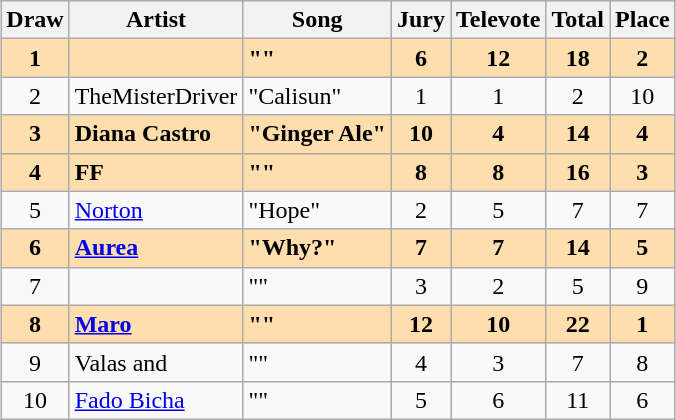<table class="sortable wikitable" style="margin: 1em auto 1em auto; text-align:center">
<tr>
<th scope="col">Draw</th>
<th scope="col">Artist</th>
<th scope="col">Song</th>
<th scope="col">Jury</th>
<th scope="col">Televote</th>
<th scope="col">Total</th>
<th scope="col">Place</th>
</tr>
<tr style="font-weight:bold; background:navajowhite;">
<td>1</td>
<td align="left"></td>
<td align="left">""</td>
<td>6</td>
<td>12</td>
<td>18</td>
<td>2</td>
</tr>
<tr>
<td>2</td>
<td align="left">TheMisterDriver</td>
<td align="left">"Calisun"</td>
<td>1</td>
<td>1</td>
<td>2</td>
<td>10</td>
</tr>
<tr style="font-weight:bold; background:navajowhite;">
<td>3</td>
<td align="left">Diana Castro</td>
<td align="left">"Ginger Ale"</td>
<td>10</td>
<td>4</td>
<td>14</td>
<td>4</td>
</tr>
<tr style="font-weight:bold; background:navajowhite;">
<td>4</td>
<td align="left">FF</td>
<td align="left">""</td>
<td>8</td>
<td>8</td>
<td>16</td>
<td>3</td>
</tr>
<tr>
<td>5</td>
<td align="left"><a href='#'>Norton</a></td>
<td align="left">"Hope"</td>
<td>2</td>
<td>5</td>
<td>7</td>
<td>7</td>
</tr>
<tr style="font-weight:bold; background:navajowhite;">
<td>6</td>
<td align="left"><a href='#'>Aurea</a></td>
<td align="left">"Why?"</td>
<td>7</td>
<td>7</td>
<td>14</td>
<td>5</td>
</tr>
<tr>
<td>7</td>
<td align="left"></td>
<td align="left">""</td>
<td>3</td>
<td>2</td>
<td>5</td>
<td>9</td>
</tr>
<tr style="font-weight:bold; background:navajowhite;">
<td>8</td>
<td align="left"><a href='#'>Maro</a></td>
<td align="left">""</td>
<td>12</td>
<td>10</td>
<td>22</td>
<td>1</td>
</tr>
<tr>
<td>9</td>
<td align="left">Valas and </td>
<td align="left">""</td>
<td>4</td>
<td>3</td>
<td>7</td>
<td>8</td>
</tr>
<tr>
<td>10</td>
<td align="left"><a href='#'>Fado Bicha</a></td>
<td align="left">""</td>
<td>5</td>
<td>6</td>
<td>11</td>
<td>6</td>
</tr>
</table>
